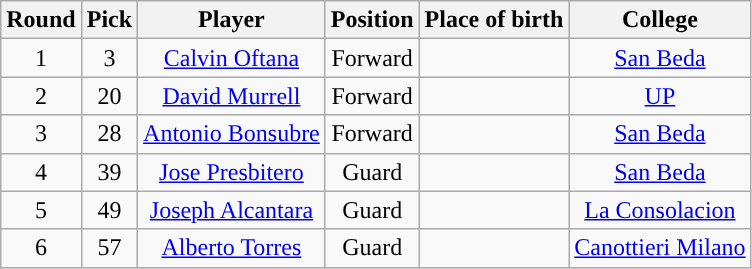<table class="wikitable sortable sortable" style="text-align: center">
<tr>
<th>Round</th>
<th>Pick</th>
<th>Player</th>
<th>Position</th>
<th>Place of birth</th>
<th>College</th>
</tr>
<tr>
<td>1</td>
<td>3</td>
<td><a href='#'>Calvin Oftana</a></td>
<td>Forward</td>
<td></td>
<td><a href='#'>San Beda</a></td>
</tr>
<tr>
<td>2</td>
<td>20</td>
<td><a href='#'>David Murrell</a></td>
<td>Forward</td>
<td></td>
<td><a href='#'>UP</a></td>
</tr>
<tr>
<td>3</td>
<td>28</td>
<td><a href='#'>Antonio Bonsubre</a></td>
<td>Forward</td>
<td></td>
<td><a href='#'>San Beda</a></td>
</tr>
<tr>
<td>4</td>
<td>39</td>
<td><a href='#'>Jose Presbitero</a></td>
<td>Guard</td>
<td></td>
<td><a href='#'>San Beda</a></td>
</tr>
<tr>
<td>5</td>
<td>49</td>
<td><a href='#'>Joseph Alcantara</a></td>
<td>Guard</td>
<td></td>
<td><a href='#'>La Consolacion</a></td>
</tr>
<tr>
<td>6</td>
<td>57</td>
<td><a href='#'>Alberto Torres</a></td>
<td>Guard</td>
<td></td>
<td><a href='#'>Canottieri Milano</a></td>
</tr>
</table>
